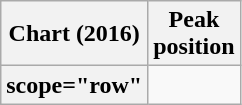<table class="wikitable plainrowheaders sortable">
<tr>
<th scope="col">Chart (2016)</th>
<th scope="col">Peak<br>position</th>
</tr>
<tr>
<th>scope="row" </th>
</tr>
</table>
